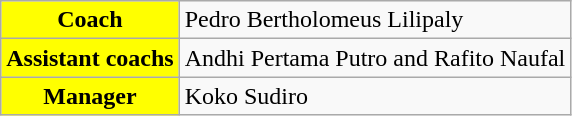<table class="wikitable">
<tr>
<th colspan="1" style="background:yellow"><span>Coach</span></th>
<td> Pedro Bertholomeus Lilipaly</td>
</tr>
<tr>
<th colspan="1" style="background:yellow"><span>Assistant coachs</span></th>
<td> Andhi Pertama Putro and Rafito Naufal</td>
</tr>
<tr>
<th colspan="1" style="background:yellow"><span>Manager</span></th>
<td> Koko Sudiro</td>
</tr>
</table>
